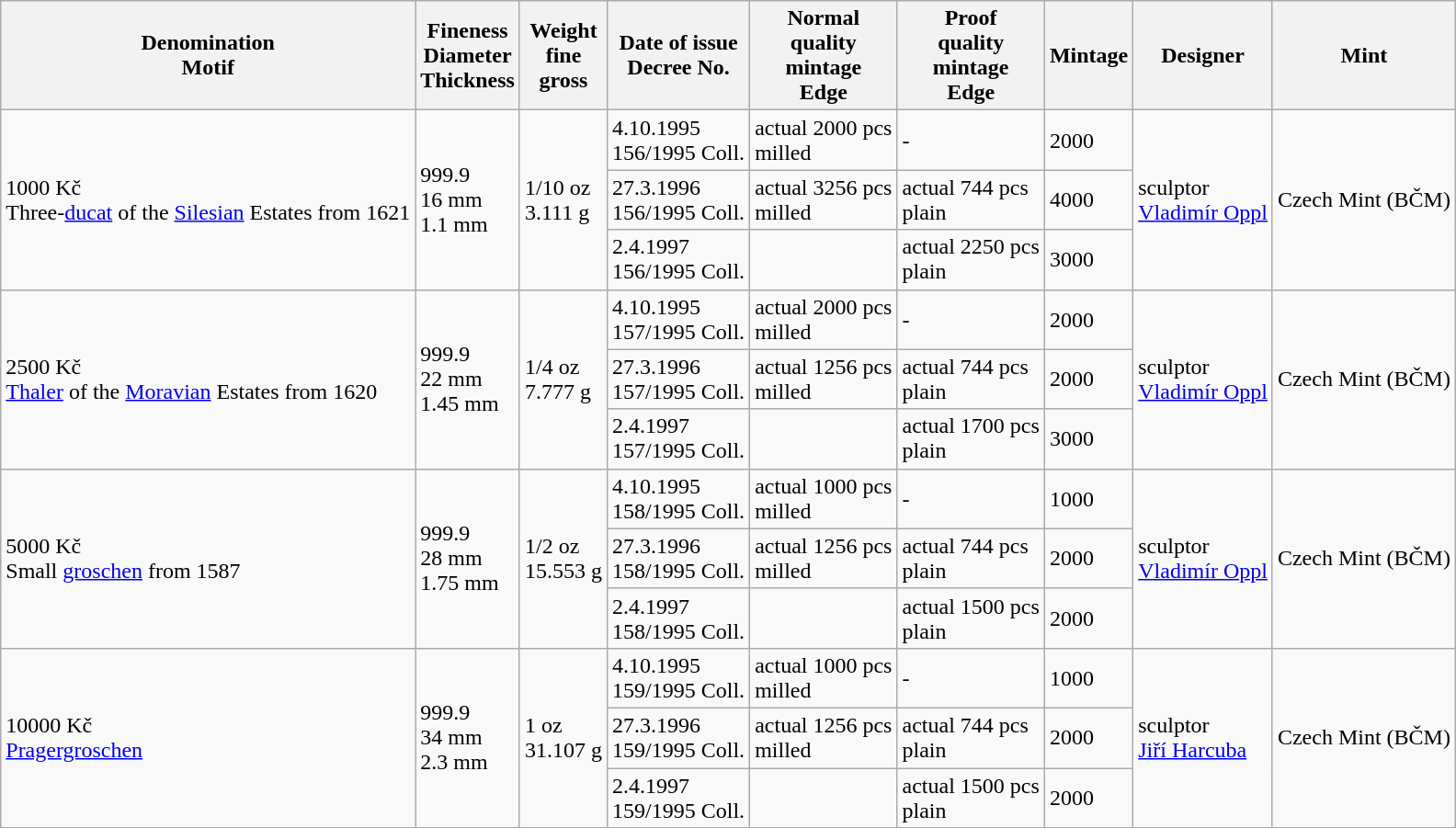<table class="wikitable">
<tr>
<th>Denomination<br>Motif</th>
<th>Fineness<br>Diameter<br>Thickness</th>
<th>Weight<br>fine<br>gross</th>
<th>Date of issue<br>Decree No.</th>
<th>Normal<br>quality<br>mintage<br>Edge</th>
<th>Proof<br>quality<br>mintage<br>Edge</th>
<th>Mintage</th>
<th>Designer</th>
<th>Mint</th>
</tr>
<tr>
<td rowspan="3">1000 Kč<br>Three-<a href='#'>ducat</a> of the <a href='#'>Silesian</a> Estates from 1621</td>
<td rowspan="3">999.9<br>16 mm<br>1.1 mm</td>
<td rowspan="3">1/10 oz<br>3.111 g</td>
<td>4.10.1995<br>156/1995 Coll.</td>
<td>actual 2000 pcs<br>milled</td>
<td>-</td>
<td>2000</td>
<td rowspan="3">sculptor<br><a href='#'>Vladimír Oppl</a></td>
<td rowspan="3">Czech Mint (BČM)</td>
</tr>
<tr>
<td>27.3.1996<br>156/1995 Coll.</td>
<td>actual 3256 pcs<br>milled</td>
<td>actual 744 pcs<br>plain</td>
<td>4000</td>
</tr>
<tr>
<td>2.4.1997<br>156/1995 Coll.</td>
<td></td>
<td>actual 2250 pcs<br>plain</td>
<td>3000</td>
</tr>
<tr>
<td rowspan="3">2500 Kč<br><a href='#'>Thaler</a> of the <a href='#'>Moravian</a> Estates from 1620</td>
<td rowspan="3">999.9<br>22 mm<br>1.45 mm</td>
<td rowspan="3">1/4 oz<br>7.777 g</td>
<td>4.10.1995<br>157/1995 Coll.</td>
<td>actual 2000 pcs<br>milled</td>
<td>-</td>
<td>2000</td>
<td rowspan="3">sculptor<br><a href='#'>Vladimír Oppl</a></td>
<td rowspan="3">Czech Mint (BČM)</td>
</tr>
<tr>
<td>27.3.1996<br>157/1995 Coll.</td>
<td>actual 1256 pcs<br>milled</td>
<td>actual 744 pcs<br>plain</td>
<td>2000</td>
</tr>
<tr>
<td>2.4.1997<br>157/1995 Coll.</td>
<td></td>
<td>actual 1700 pcs<br>plain</td>
<td>3000</td>
</tr>
<tr>
<td rowspan="3">5000 Kč<br>Small <a href='#'>groschen</a> from 1587</td>
<td rowspan="3">999.9<br>28 mm<br>1.75 mm</td>
<td rowspan="3">1/2 oz<br>15.553 g</td>
<td>4.10.1995<br>158/1995 Coll.</td>
<td>actual 1000 pcs<br>milled</td>
<td>-</td>
<td>1000</td>
<td rowspan="3">sculptor<br><a href='#'>Vladimír Oppl</a></td>
<td rowspan="3">Czech Mint (BČM)</td>
</tr>
<tr>
<td>27.3.1996<br>158/1995 Coll.</td>
<td>actual 1256 pcs<br>milled</td>
<td>actual 744 pcs<br>plain</td>
<td>2000</td>
</tr>
<tr>
<td>2.4.1997<br>158/1995 Coll.</td>
<td></td>
<td>actual 1500 pcs<br>plain</td>
<td>2000</td>
</tr>
<tr>
<td rowspan="3">10000 Kč<br><a href='#'>Pragergroschen</a></td>
<td rowspan="3">999.9<br>34 mm<br>2.3 mm</td>
<td rowspan="3">1 oz<br>31.107 g</td>
<td>4.10.1995<br>159/1995 Coll.</td>
<td>actual 1000 pcs<br>milled</td>
<td>-</td>
<td>1000</td>
<td rowspan="3">sculptor<br><a href='#'>Jiří Harcuba</a></td>
<td rowspan="3">Czech Mint (BČM)</td>
</tr>
<tr>
<td>27.3.1996<br>159/1995 Coll.</td>
<td>actual 1256 pcs<br>milled</td>
<td>actual 744 pcs<br>plain</td>
<td>2000</td>
</tr>
<tr>
<td>2.4.1997<br>159/1995 Coll.</td>
<td></td>
<td>actual 1500 pcs<br>plain</td>
<td>2000</td>
</tr>
</table>
